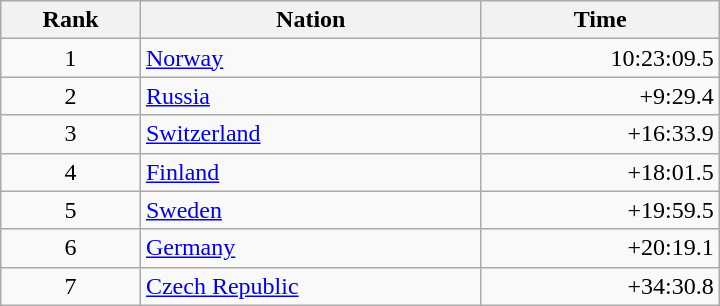<table class="wikitable" style="width:30em; margin-bottom:0">
<tr>
<th>Rank</th>
<th>Nation</th>
<th>Time</th>
</tr>
<tr>
<td style="text-align:center;">1</td>
<td> <a href='#'>Norway</a></td>
<td align="right">10:23:09.5</td>
</tr>
<tr>
<td style="text-align:center;">2</td>
<td> <a href='#'>Russia</a></td>
<td align="right">+9:29.4</td>
</tr>
<tr>
<td style="text-align:center;">3</td>
<td> <a href='#'>Switzerland</a></td>
<td align="right">+16:33.9</td>
</tr>
<tr>
<td style="text-align:center;">4</td>
<td> <a href='#'>Finland</a></td>
<td align="right">+18:01.5</td>
</tr>
<tr>
<td style="text-align:center;">5</td>
<td> <a href='#'>Sweden</a></td>
<td align="right">+19:59.5</td>
</tr>
<tr>
<td style="text-align:center;">6</td>
<td> <a href='#'>Germany</a></td>
<td align="right">+20:19.1</td>
</tr>
<tr>
<td style="text-align:center;">7</td>
<td> <a href='#'>Czech Republic</a></td>
<td align="right">+34:30.8</td>
</tr>
</table>
